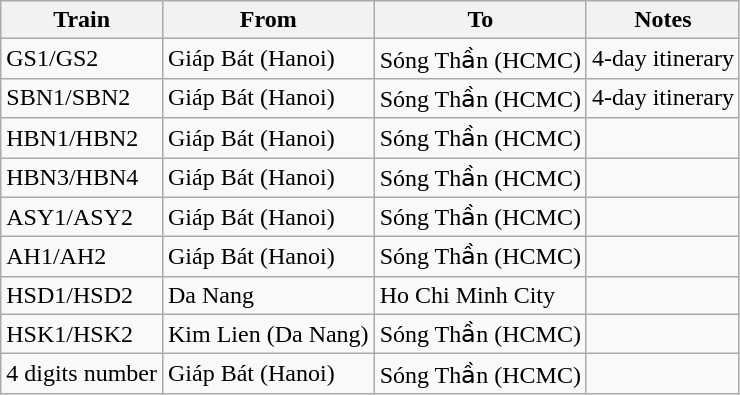<table class="wikitable">
<tr>
<th>Train</th>
<th>From</th>
<th>To</th>
<th>Notes</th>
</tr>
<tr>
<td>GS1/GS2</td>
<td>Giáp Bát (Hanoi)</td>
<td>Sóng Thần (HCMC)</td>
<td>4-day itinerary</td>
</tr>
<tr>
<td>SBN1/SBN2</td>
<td>Giáp Bát (Hanoi)</td>
<td>Sóng Thần (HCMC)</td>
<td>4-day itinerary</td>
</tr>
<tr>
<td>HBN1/HBN2</td>
<td>Giáp Bát (Hanoi)</td>
<td>Sóng Thần (HCMC)</td>
<td></td>
</tr>
<tr>
<td>HBN3/HBN4</td>
<td>Giáp Bát (Hanoi)</td>
<td>Sóng Thần (HCMC)</td>
<td></td>
</tr>
<tr>
<td>ASY1/ASY2</td>
<td>Giáp Bát (Hanoi)</td>
<td>Sóng Thần (HCMC)</td>
<td></td>
</tr>
<tr>
<td>AH1/AH2</td>
<td>Giáp Bát (Hanoi)</td>
<td>Sóng Thần (HCMC)</td>
<td></td>
</tr>
<tr>
<td>HSD1/HSD2</td>
<td>Da Nang</td>
<td>Ho Chi Minh City</td>
<td></td>
</tr>
<tr>
<td>HSK1/HSK2</td>
<td>Kim Lien (Da Nang)</td>
<td>Sóng Thần (HCMC)</td>
<td></td>
</tr>
<tr>
<td>4 digits number</td>
<td>Giáp Bát (Hanoi)</td>
<td>Sóng Thần (HCMC)</td>
<td></td>
</tr>
</table>
